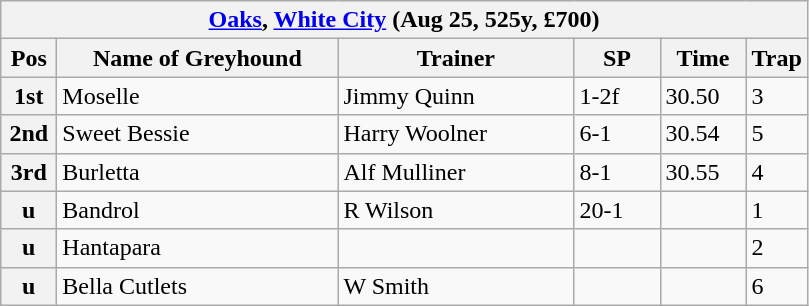<table class="wikitable">
<tr>
<th colspan="6"><a href='#'>Oaks</a>, <a href='#'>White City</a> (Aug 25, 525y, £700)</th>
</tr>
<tr>
<th width=30>Pos</th>
<th width=180>Name of Greyhound</th>
<th width=150>Trainer</th>
<th width=50>SP</th>
<th width=50>Time</th>
<th width=30>Trap</th>
</tr>
<tr>
<th>1st</th>
<td>Moselle</td>
<td>Jimmy Quinn</td>
<td>1-2f</td>
<td>30.50</td>
<td>3</td>
</tr>
<tr>
<th>2nd</th>
<td>Sweet Bessie</td>
<td>Harry Woolner</td>
<td>6-1</td>
<td>30.54</td>
<td>5</td>
</tr>
<tr>
<th>3rd</th>
<td>Burletta</td>
<td>Alf Mulliner</td>
<td>8-1</td>
<td>30.55</td>
<td>4</td>
</tr>
<tr>
<th>u</th>
<td>Bandrol</td>
<td>R Wilson</td>
<td>20-1</td>
<td></td>
<td>1</td>
</tr>
<tr>
<th>u</th>
<td>Hantapara</td>
<td></td>
<td></td>
<td></td>
<td>2</td>
</tr>
<tr>
<th>u</th>
<td>Bella Cutlets</td>
<td>W Smith</td>
<td></td>
<td></td>
<td>6</td>
</tr>
</table>
